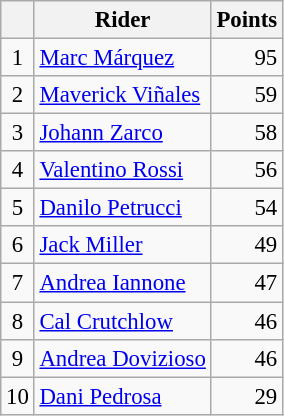<table class="wikitable" style="font-size: 95%;">
<tr>
<th></th>
<th>Rider</th>
<th>Points</th>
</tr>
<tr>
<td align=center>1</td>
<td> <a href='#'>Marc Márquez</a></td>
<td align=right>95</td>
</tr>
<tr>
<td align=center>2</td>
<td> <a href='#'>Maverick Viñales</a></td>
<td align=right>59</td>
</tr>
<tr>
<td align=center>3</td>
<td> <a href='#'>Johann Zarco</a></td>
<td align=right>58</td>
</tr>
<tr>
<td align=center>4</td>
<td> <a href='#'>Valentino Rossi</a></td>
<td align=right>56</td>
</tr>
<tr>
<td align=center>5</td>
<td> <a href='#'>Danilo Petrucci</a></td>
<td align=right>54</td>
</tr>
<tr>
<td align=center>6</td>
<td> <a href='#'>Jack Miller</a></td>
<td align=right>49</td>
</tr>
<tr>
<td align=center>7</td>
<td> <a href='#'>Andrea Iannone</a></td>
<td align=right>47</td>
</tr>
<tr>
<td align=center>8</td>
<td> <a href='#'>Cal Crutchlow</a></td>
<td align=right>46</td>
</tr>
<tr>
<td align=center>9</td>
<td> <a href='#'>Andrea Dovizioso</a></td>
<td align=right>46</td>
</tr>
<tr>
<td align=center>10</td>
<td> <a href='#'>Dani Pedrosa</a></td>
<td align=right>29</td>
</tr>
</table>
